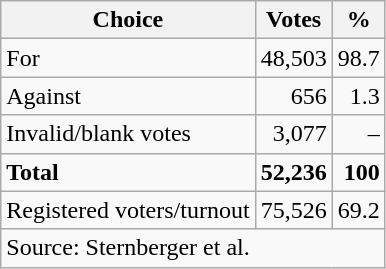<table class=wikitable style=text-align:right>
<tr>
<th>Choice</th>
<th>Votes</th>
<th>%</th>
</tr>
<tr>
<td align=left>For</td>
<td>48,503</td>
<td>98.7</td>
</tr>
<tr>
<td align=left>Against</td>
<td>656</td>
<td>1.3</td>
</tr>
<tr>
<td align=left>Invalid/blank votes</td>
<td>3,077</td>
<td>–</td>
</tr>
<tr>
<td align=left><strong>Total</strong></td>
<td><strong>52,236</strong></td>
<td><strong>100</strong></td>
</tr>
<tr>
<td align=left>Registered voters/turnout</td>
<td>75,526</td>
<td>69.2</td>
</tr>
<tr>
<td align=left colspan=3>Source: Sternberger et al.</td>
</tr>
</table>
